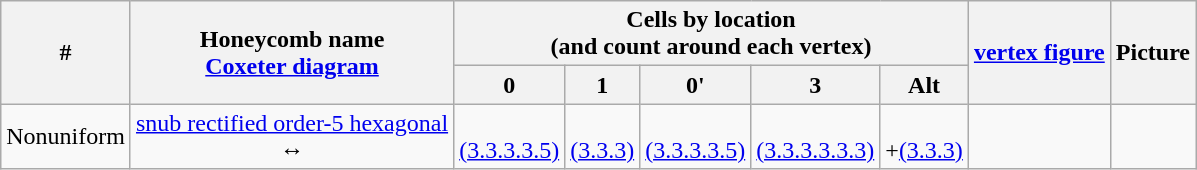<table class="wikitable">
<tr>
<th rowspan=2>#</th>
<th rowspan=2>Honeycomb name<br><a href='#'>Coxeter diagram</a></th>
<th colspan=5>Cells by location<br>(and count around each vertex)</th>
<th rowspan=2><a href='#'>vertex figure</a></th>
<th rowspan=2>Picture</th>
</tr>
<tr>
<th>0<br></th>
<th>1<br></th>
<th>0'<br></th>
<th>3<br></th>
<th>Alt</th>
</tr>
<tr align=center>
<td>Nonuniform</td>
<td><a href='#'>snub rectified order-5 hexagonal</a><br> ↔ </td>
<td><br><a href='#'>(3.3.3.3.5)</a></td>
<td><br><a href='#'>(3.3.3)</a></td>
<td><br><a href='#'>(3.3.3.3.5)</a></td>
<td><br><a href='#'>(3.3.3.3.3.3)</a></td>
<td><br>+<a href='#'>(3.3.3)</a></td>
<td></td>
<td></td>
</tr>
</table>
